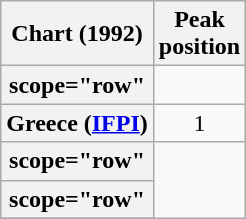<table class="wikitable sortable plainrowheaders">
<tr>
<th>Chart (1992)</th>
<th>Peak<br>position</th>
</tr>
<tr>
<th>scope="row"</th>
</tr>
<tr>
<th scope="row">Greece (<a href='#'>IFPI</a>)</th>
<td align="center">1</td>
</tr>
<tr>
<th>scope="row"</th>
</tr>
<tr>
<th>scope="row"</th>
</tr>
<tr>
</tr>
</table>
